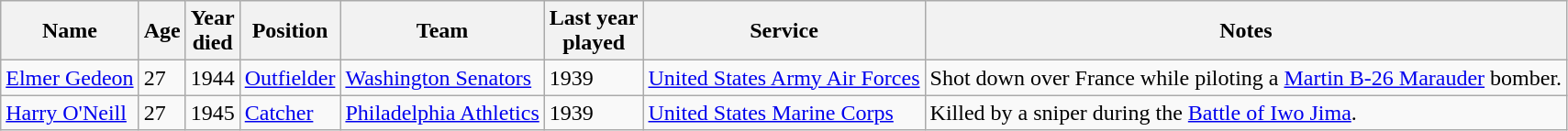<table class="wikitable sortable">
<tr>
<th>Name</th>
<th>Age</th>
<th>Year<br>died</th>
<th>Position</th>
<th>Team</th>
<th>Last year<br>played</th>
<th>Service</th>
<th>Notes</th>
</tr>
<tr>
<td><a href='#'>Elmer Gedeon</a></td>
<td>27</td>
<td>1944</td>
<td><a href='#'>Outfielder</a></td>
<td><a href='#'>Washington Senators</a></td>
<td>1939</td>
<td><a href='#'>United States Army Air Forces</a></td>
<td>Shot down over France while piloting a <a href='#'>Martin B-26 Marauder</a> bomber.</td>
</tr>
<tr>
<td><a href='#'>Harry O'Neill</a></td>
<td>27</td>
<td>1945</td>
<td><a href='#'>Catcher</a></td>
<td><a href='#'>Philadelphia Athletics</a></td>
<td>1939</td>
<td><a href='#'>United States Marine Corps</a></td>
<td>Killed by a sniper during the <a href='#'>Battle of Iwo Jima</a>.</td>
</tr>
</table>
